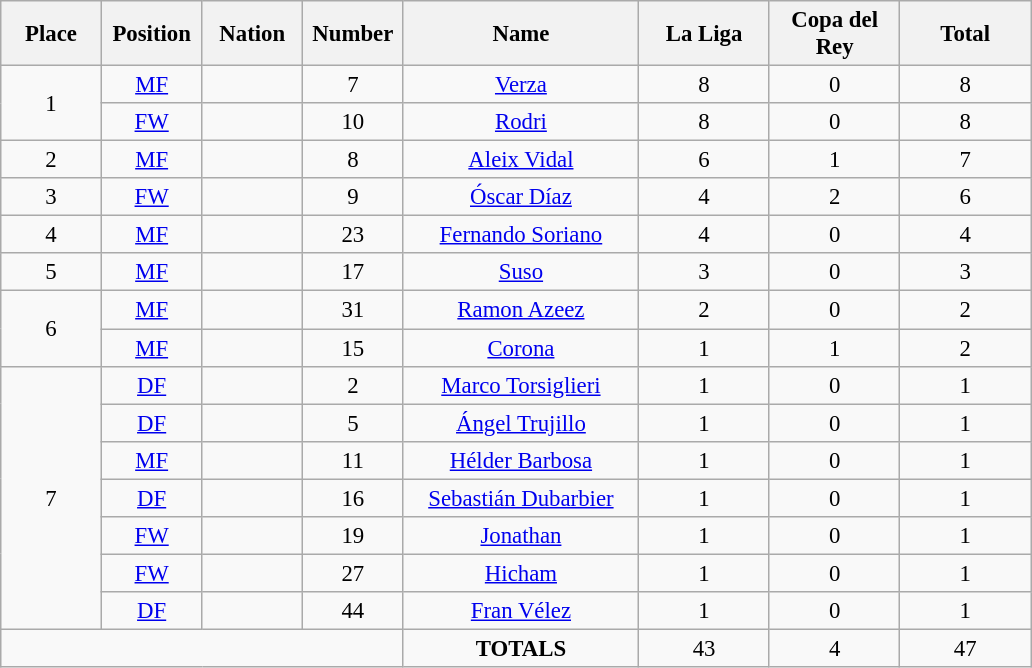<table class="wikitable" style="font-size: 95%; text-align: center;">
<tr>
<th width=60>Place</th>
<th width=60>Position</th>
<th width=60>Nation</th>
<th width=60>Number</th>
<th width=150>Name</th>
<th width=80>La Liga</th>
<th width=80>Copa del Rey</th>
<th width=80><strong>Total</strong></th>
</tr>
<tr>
<td rowspan="2">1</td>
<td><a href='#'>MF</a></td>
<td></td>
<td>7</td>
<td><a href='#'>Verza</a></td>
<td>8</td>
<td>0</td>
<td>8</td>
</tr>
<tr>
<td><a href='#'>FW</a></td>
<td></td>
<td>10</td>
<td><a href='#'>Rodri</a></td>
<td>8</td>
<td>0</td>
<td>8</td>
</tr>
<tr>
<td>2</td>
<td><a href='#'>MF</a></td>
<td></td>
<td>8</td>
<td><a href='#'>Aleix Vidal</a></td>
<td>6</td>
<td>1</td>
<td>7</td>
</tr>
<tr>
<td>3</td>
<td><a href='#'>FW</a></td>
<td></td>
<td>9</td>
<td><a href='#'>Óscar Díaz</a></td>
<td>4</td>
<td>2</td>
<td>6</td>
</tr>
<tr>
<td>4</td>
<td><a href='#'>MF</a></td>
<td></td>
<td>23</td>
<td><a href='#'>Fernando Soriano</a></td>
<td>4</td>
<td>0</td>
<td>4</td>
</tr>
<tr>
<td>5</td>
<td><a href='#'>MF</a></td>
<td></td>
<td>17</td>
<td><a href='#'>Suso</a></td>
<td>3</td>
<td>0</td>
<td>3</td>
</tr>
<tr>
<td rowspan="2">6</td>
<td><a href='#'>MF</a></td>
<td></td>
<td>31</td>
<td><a href='#'>Ramon Azeez</a></td>
<td>2</td>
<td>0</td>
<td>2</td>
</tr>
<tr>
<td><a href='#'>MF</a></td>
<td></td>
<td>15</td>
<td><a href='#'>Corona</a></td>
<td>1</td>
<td>1</td>
<td>2</td>
</tr>
<tr>
<td rowspan="7">7</td>
<td><a href='#'>DF</a></td>
<td></td>
<td>2</td>
<td><a href='#'>Marco Torsiglieri</a></td>
<td>1</td>
<td>0</td>
<td>1</td>
</tr>
<tr>
<td><a href='#'>DF</a></td>
<td></td>
<td>5</td>
<td><a href='#'>Ángel Trujillo</a></td>
<td>1</td>
<td>0</td>
<td>1</td>
</tr>
<tr>
<td><a href='#'>MF</a></td>
<td></td>
<td>11</td>
<td><a href='#'>Hélder Barbosa</a></td>
<td>1</td>
<td>0</td>
<td>1</td>
</tr>
<tr>
<td><a href='#'>DF</a></td>
<td></td>
<td>16</td>
<td><a href='#'>Sebastián Dubarbier</a></td>
<td>1</td>
<td>0</td>
<td>1</td>
</tr>
<tr>
<td><a href='#'>FW</a></td>
<td></td>
<td>19</td>
<td><a href='#'>Jonathan</a></td>
<td>1</td>
<td>0</td>
<td>1</td>
</tr>
<tr>
<td><a href='#'>FW</a></td>
<td></td>
<td>27</td>
<td><a href='#'>Hicham</a></td>
<td>1</td>
<td>0</td>
<td>1</td>
</tr>
<tr>
<td><a href='#'>DF</a></td>
<td></td>
<td>44</td>
<td><a href='#'>Fran Vélez</a></td>
<td>1</td>
<td>0</td>
<td>1</td>
</tr>
<tr>
<td colspan="4"></td>
<td><strong>TOTALS</strong></td>
<td>43</td>
<td>4</td>
<td>47</td>
</tr>
</table>
